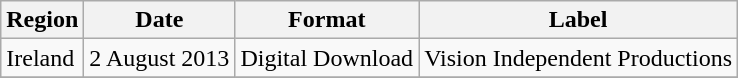<table class=wikitable>
<tr>
<th>Region</th>
<th>Date</th>
<th>Format</th>
<th>Label</th>
</tr>
<tr>
<td>Ireland</td>
<td>2 August 2013</td>
<td>Digital Download</td>
<td>Vision Independent Productions</td>
</tr>
<tr>
</tr>
</table>
